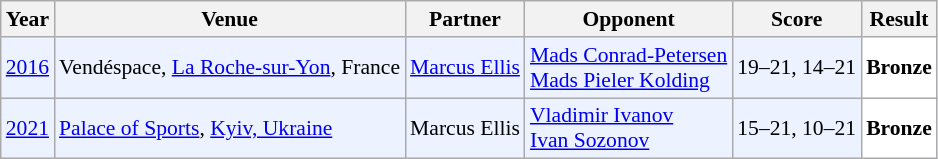<table class="sortable wikitable" style="font-size: 90%;">
<tr>
<th>Year</th>
<th>Venue</th>
<th>Partner</th>
<th>Opponent</th>
<th>Score</th>
<th>Result</th>
</tr>
<tr style="background:#ECF2FF">
<td align="center"><a href='#'>2016</a></td>
<td align="left">Vendéspace, <a href='#'>La Roche-sur-Yon</a>, France</td>
<td align="left"> <a href='#'>Marcus Ellis</a></td>
<td align="left"> <a href='#'>Mads Conrad-Petersen</a> <br>  <a href='#'>Mads Pieler Kolding</a></td>
<td align="left">19–21, 14–21</td>
<td style="text-align:left; background:white"> <strong>Bronze</strong></td>
</tr>
<tr style="background:#ECF2FF">
<td align="center"><a href='#'>2021</a></td>
<td align="left"><a href='#'>Palace of Sports</a>, <a href='#'>Kyiv, Ukraine</a></td>
<td align="left"> Marcus Ellis</td>
<td align="left"> <a href='#'>Vladimir Ivanov</a> <br> <a href='#'>Ivan Sozonov</a></td>
<td align="left">15–21, 10–21</td>
<td style="text-align:left; background:white"> <strong>Bronze</strong></td>
</tr>
</table>
